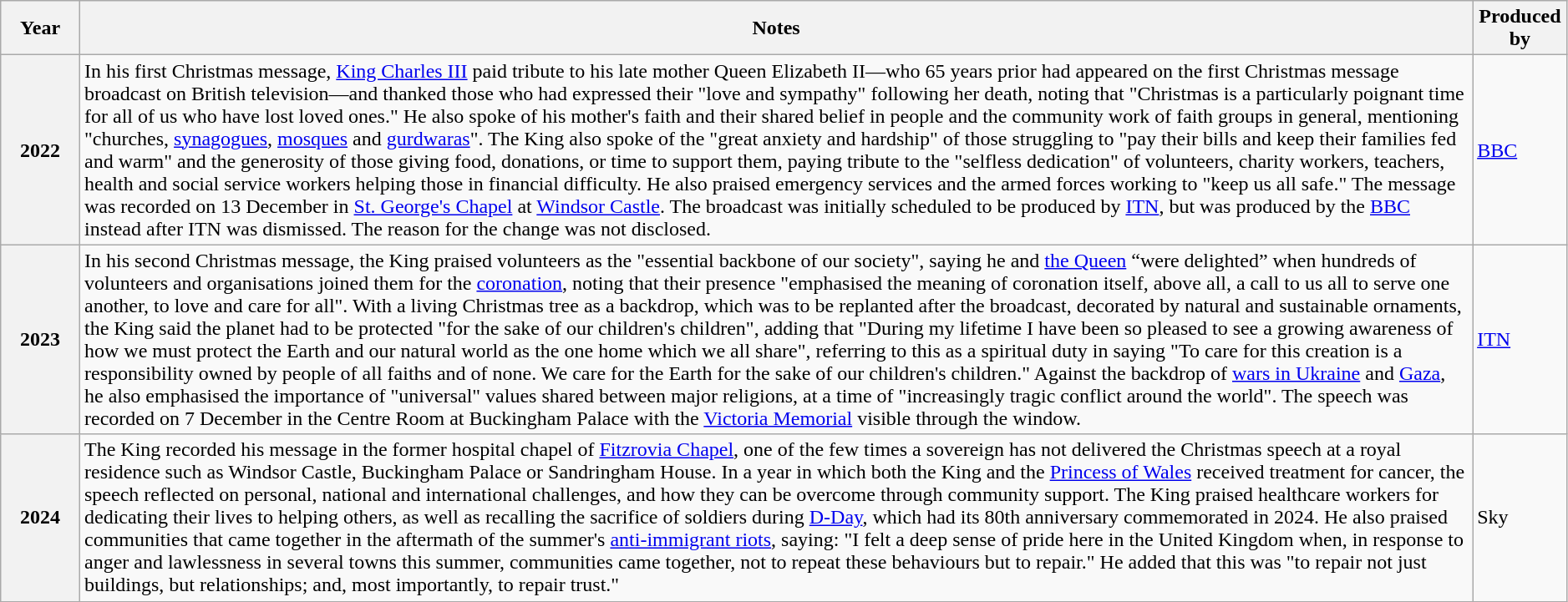<table class="wikitable plainrowheaders" style="width:99%;">
<tr>
<th scope="col" style="width:5%;">Year</th>
<th scope="col" style="width:88%;">Notes</th>
<th scope="col" style="width:6%;">Produced<br>by</th>
</tr>
<tr>
<th scope="row">2022</th>
<td>In his first Christmas message, <a href='#'>King Charles III</a> paid tribute to his late mother Queen Elizabeth II—who 65 years prior had appeared on the first Christmas message broadcast on British television—and thanked those who had expressed their "love and sympathy" following her death, noting that "Christmas is a particularly poignant time for all of us who have lost loved ones." He also spoke of his mother's faith and their shared belief in people and the community work of faith groups in general, mentioning "churches, <a href='#'>synagogues</a>, <a href='#'>mosques</a> and <a href='#'>gurdwaras</a>". The King also spoke of the "great anxiety and hardship" of those struggling to "pay their bills and keep their families fed and warm" and the generosity of those giving food, donations, or time to support them, paying tribute to the "selfless dedication" of volunteers, charity workers, teachers, health and social service workers helping those in financial difficulty. He also praised emergency services and the armed forces working to "keep us all safe." The message was recorded on 13 December in <a href='#'>St. George's Chapel</a> at <a href='#'>Windsor Castle</a>. The broadcast was initially scheduled to be produced by <a href='#'>ITN</a>, but was produced by the <a href='#'>BBC</a> instead after ITN was dismissed. The reason for the change was not disclosed.</td>
<td><a href='#'>BBC</a></td>
</tr>
<tr>
<th scope="row">2023</th>
<td>In his second Christmas message, the King praised volunteers as the "essential backbone of our society", saying he and <a href='#'> the Queen</a> “were delighted” when hundreds of volunteers and organisations joined them for the <a href='#'>coronation</a>, noting that their presence "emphasised the meaning of coronation itself, above all, a call to us all to serve one another, to love and care for all". With a living Christmas tree as a backdrop, which was to be replanted after the broadcast, decorated by natural and sustainable ornaments, the King said the planet had to be protected "for the sake of our children's children", adding that "During my lifetime I have been so pleased to see a growing awareness of how we must protect the Earth and our natural world as the one home which we all share", referring to this as a spiritual duty in saying "To care for this creation is a responsibility owned by people of all faiths and of none. We care for the Earth for the sake of our children's children."  Against the backdrop of <a href='#'>wars in Ukraine</a> and <a href='#'>Gaza</a>, he also emphasised the importance of "universal" values shared between major religions, at a time of "increasingly tragic conflict around the world". The speech was recorded on 7 December in the Centre Room at Buckingham Palace with the <a href='#'>Victoria Memorial</a> visible through the window.</td>
<td><a href='#'>ITN</a></td>
</tr>
<tr>
<th scope="row">2024</th>
<td>The King recorded his message in the former hospital chapel of <a href='#'>Fitzrovia Chapel</a>, one of the few times a sovereign has not delivered the Christmas speech at a royal residence such as Windsor Castle, Buckingham Palace or Sandringham House. In a year in which both the King and the <a href='#'>Princess of Wales</a> received treatment for cancer, the speech reflected on personal, national and international challenges, and how they can be overcome through community support. The King praised healthcare workers for dedicating their lives to helping others, as well as recalling the sacrifice of soldiers during <a href='#'>D-Day</a>, which had its 80th anniversary commemorated in 2024. He also praised communities that came together in the aftermath of the summer's <a href='#'>anti-immigrant riots</a>, saying: "I felt a deep sense of pride here in the United Kingdom when, in response to anger and lawlessness in several towns this summer, communities came together, not to repeat these behaviours but to repair." He added that this was "to repair not just buildings, but relationships; and, most importantly, to repair trust."</td>
<td>Sky</td>
</tr>
</table>
